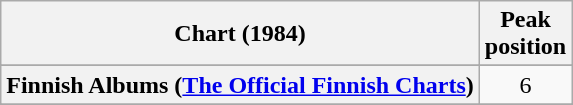<table class="wikitable sortable plainrowheaders" style="text-align:center">
<tr>
<th scope="col">Chart (1984)</th>
<th scope="col">Peak<br>position</th>
</tr>
<tr>
</tr>
<tr>
<th scope="row">Finnish Albums (<a href='#'>The Official Finnish Charts</a>)</th>
<td align="center">6</td>
</tr>
<tr>
</tr>
<tr>
</tr>
<tr>
</tr>
</table>
